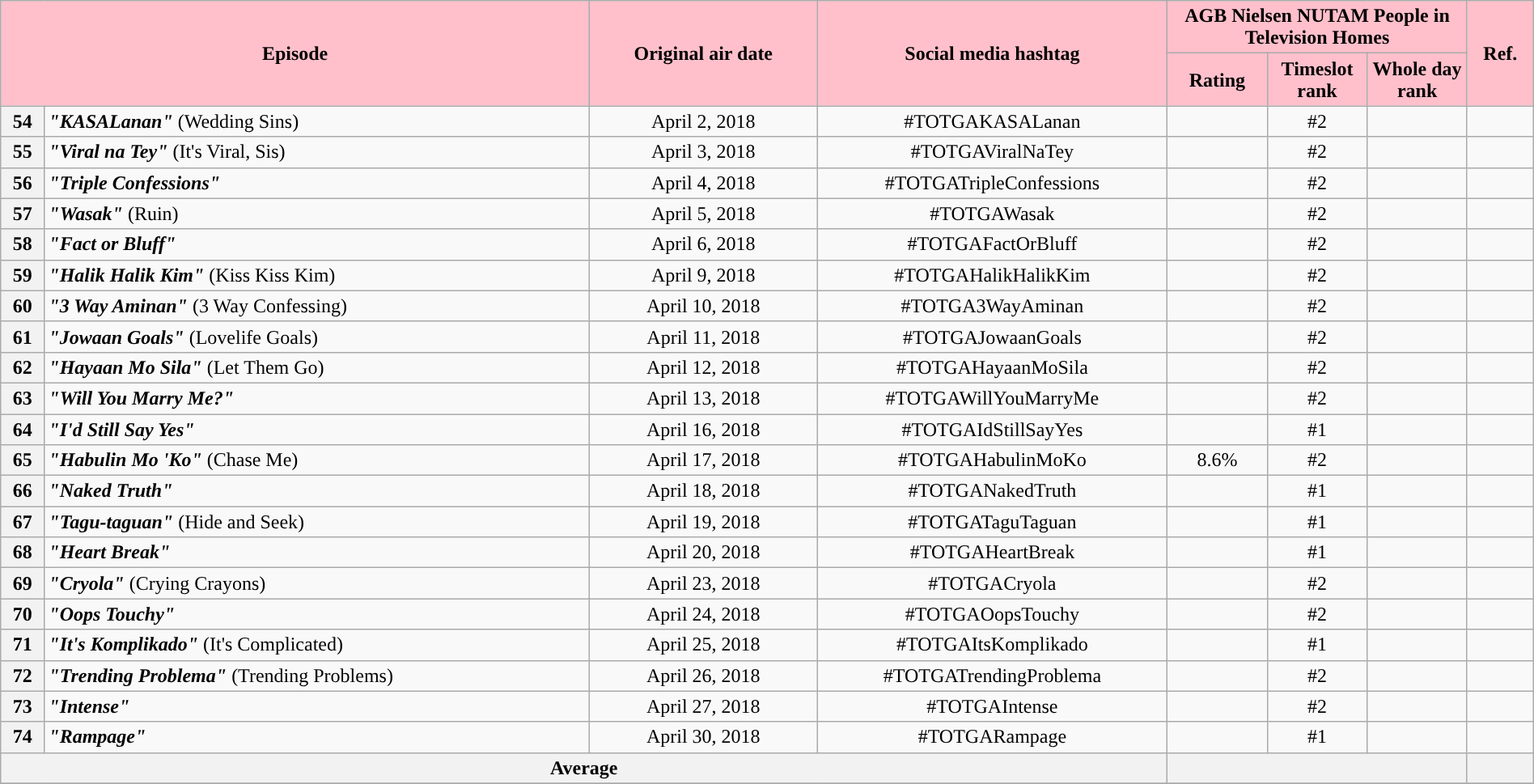<table class="wikitable" style="text-align:center; font-size:100%; line-height:18px;" width="100%">
<tr>
<th style="background-color:#FFC0CB; color:#000000;" colspan="2" rowspan="2">Episode</th>
<th style="background-color:#FFC0CB; color:black" rowspan="2">Original air date</th>
<th style="background-color:#FFC0CB; color:black" rowspan="2">Social media hashtag</th>
<th style="background-color:#FFC0CB; color:#000000;" colspan="3">AGB Nielsen NUTAM People in Television Homes</th>
<th style="background-color:#FFC0CB; color:#000000;" rowspan="2">Ref.</th>
</tr>
<tr>
<th style="background-color:#FFC0CB; width:75px; color:#000000;">Rating</th>
<th style="background-color:#FFC0CB; width:75px; color:#000000;">Timeslot<br>rank</th>
<th style="background-color:#FFC0CB; width:75px; color:#000000;">Whole day<br>rank</th>
</tr>
<tr>
<th>54</th>
<td style="text-align: left;"><strong><em>"KASALanan"</em></strong> (Wedding Sins)</td>
<td>April 2, 2018</td>
<td>#TOTGAKASALanan</td>
<td></td>
<td>#2</td>
<td></td>
<td></td>
</tr>
<tr>
<th>55</th>
<td style="text-align: left;"><strong><em>"Viral na Tey"</em></strong> (It's Viral, Sis)</td>
<td>April 3, 2018</td>
<td>#TOTGAViralNaTey</td>
<td></td>
<td>#2</td>
<td></td>
<td></td>
</tr>
<tr>
<th>56</th>
<td style="text-align: left;"><strong><em>"Triple Confessions"</em></strong></td>
<td>April 4, 2018</td>
<td>#TOTGATripleConfessions</td>
<td></td>
<td>#2</td>
<td></td>
<td></td>
</tr>
<tr>
<th>57</th>
<td style="text-align: left;"><strong><em>"Wasak"</em></strong> (Ruin)</td>
<td>April 5, 2018</td>
<td>#TOTGAWasak</td>
<td></td>
<td>#2</td>
<td></td>
<td></td>
</tr>
<tr>
<th>58</th>
<td style="text-align: left;"><strong><em>"Fact or Bluff"</em></strong></td>
<td>April 6, 2018</td>
<td>#TOTGAFactOrBluff</td>
<td></td>
<td>#2</td>
<td></td>
<td></td>
</tr>
<tr>
<th>59</th>
<td style="text-align: left;"><strong><em>"Halik Halik Kim"</em></strong> (Kiss Kiss Kim)</td>
<td>April 9, 2018</td>
<td>#TOTGAHalikHalikKim</td>
<td></td>
<td>#2</td>
<td></td>
<td></td>
</tr>
<tr>
<th>60</th>
<td style="text-align: left;"><strong><em>"3 Way Aminan"</em></strong> (3 Way Confessing)</td>
<td>April 10, 2018</td>
<td>#TOTGA3WayAminan</td>
<td></td>
<td>#2</td>
<td></td>
<td></td>
</tr>
<tr>
<th>61</th>
<td style="text-align: left;"><strong><em>"Jowaan Goals"</em></strong> (Lovelife Goals)</td>
<td>April 11, 2018</td>
<td>#TOTGAJowaanGoals</td>
<td></td>
<td>#2</td>
<td></td>
<td></td>
</tr>
<tr>
<th>62</th>
<td style="text-align: left;"><strong><em>"Hayaan Mo Sila"</em></strong> (Let Them Go)</td>
<td>April 12, 2018</td>
<td>#TOTGAHayaanMoSila</td>
<td></td>
<td>#2</td>
<td></td>
<td></td>
</tr>
<tr>
<th>63</th>
<td style="text-align: left;"><strong><em>"Will You Marry Me?"</em></strong></td>
<td>April 13, 2018</td>
<td>#TOTGAWillYouMarryMe</td>
<td></td>
<td>#2</td>
<td></td>
<td></td>
</tr>
<tr>
<th>64</th>
<td style="text-align: left;"><strong><em>"I'd Still Say Yes"</em></strong></td>
<td>April 16, 2018</td>
<td>#TOTGAIdStillSayYes</td>
<td></td>
<td>#1</td>
<td></td>
<td></td>
</tr>
<tr>
<th>65</th>
<td style="text-align: left;"><strong><em>"Habulin Mo 'Ko"</em></strong> (Chase Me)</td>
<td>April 17, 2018</td>
<td>#TOTGAHabulinMoKo</td>
<td>8.6%</td>
<td>#2</td>
<td></td>
<td></td>
</tr>
<tr>
<th>66</th>
<td style="text-align: left;"><strong><em>"Naked Truth"</em></strong></td>
<td>April 18, 2018</td>
<td>#TOTGANakedTruth</td>
<td></td>
<td>#1</td>
<td></td>
<td></td>
</tr>
<tr>
<th>67</th>
<td style="text-align: left;"><strong><em>"Tagu-taguan"</em></strong> (Hide and Seek)</td>
<td>April 19, 2018</td>
<td>#TOTGATaguTaguan</td>
<td></td>
<td>#1</td>
<td></td>
<td></td>
</tr>
<tr>
<th>68</th>
<td style="text-align: left;"><strong><em>"Heart Break"</em></strong></td>
<td>April 20, 2018</td>
<td>#TOTGAHeartBreak</td>
<td></td>
<td>#1</td>
<td></td>
<td></td>
</tr>
<tr>
<th>69</th>
<td style="text-align: left;"><strong><em>"Cryola"</em></strong> (Crying Crayons)</td>
<td>April 23, 2018</td>
<td>#TOTGACryola</td>
<td></td>
<td>#2</td>
<td></td>
<td></td>
</tr>
<tr>
<th>70</th>
<td style="text-align: left;"><strong><em>"Oops Touchy"</em></strong></td>
<td>April 24, 2018</td>
<td>#TOTGAOopsTouchy</td>
<td></td>
<td>#2</td>
<td></td>
<td></td>
</tr>
<tr>
<th>71</th>
<td style="text-align: left;"><strong><em>"It's Komplikado"</em></strong> (It's Complicated)</td>
<td>April 25, 2018</td>
<td>#TOTGAItsKomplikado</td>
<td></td>
<td>#1</td>
<td></td>
<td></td>
</tr>
<tr>
<th>72</th>
<td style="text-align: left;"><strong><em>"Trending Problema"</em></strong> (Trending Problems)</td>
<td>April 26, 2018</td>
<td>#TOTGATrendingProblema</td>
<td></td>
<td>#2</td>
<td></td>
<td></td>
</tr>
<tr>
<th>73</th>
<td style="text-align: left;"><strong><em>"Intense"</em></strong></td>
<td>April 27, 2018</td>
<td>#TOTGAIntense</td>
<td></td>
<td>#2</td>
<td></td>
<td></td>
</tr>
<tr>
<th>74</th>
<td style="text-align: left;"><strong><em>"Rampage"</em></strong></td>
<td>April 30, 2018</td>
<td>#TOTGARampage</td>
<td></td>
<td>#1</td>
<td></td>
<td></td>
</tr>
<tr>
<th colspan="4">Average</th>
<th colspan="3"></th>
<th></th>
</tr>
<tr>
</tr>
</table>
